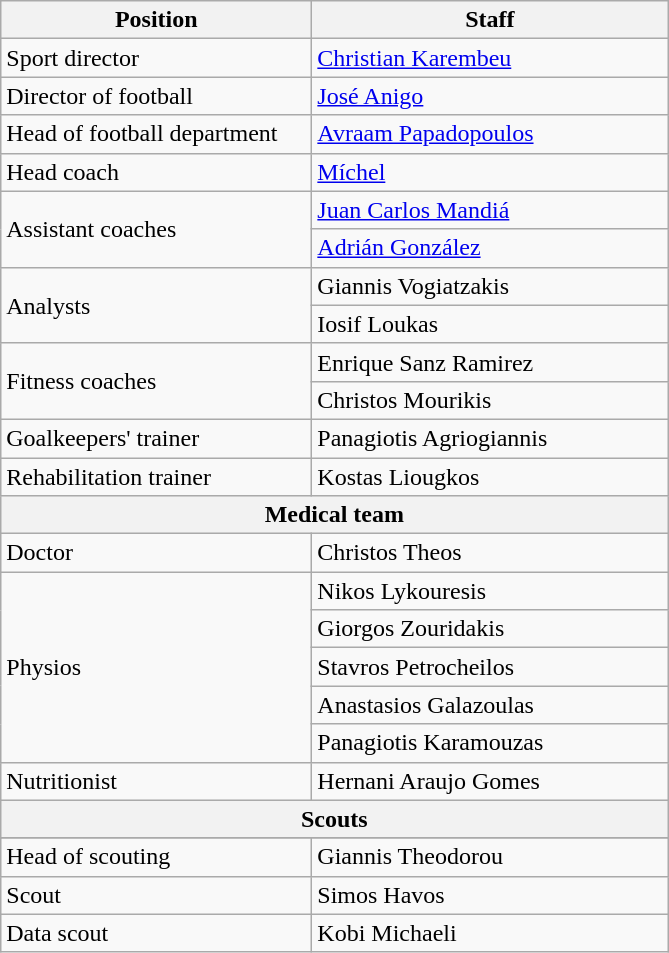<table class="wikitable" style="text-align: left">
<tr>
<th width=200>Position</th>
<th width=230>Staff </th>
</tr>
<tr>
<td>Sport director</td>
<td> <a href='#'>Christian Karembeu</a></td>
</tr>
<tr>
<td>Director of football</td>
<td> <a href='#'>José Anigo</a></td>
</tr>
<tr>
<td>Head of football department</td>
<td> <a href='#'>Avraam Papadopoulos</a></td>
</tr>
<tr>
<td>Head coach</td>
<td> <a href='#'>Míchel</a></td>
</tr>
<tr>
<td rowspan=2>Assistant coaches</td>
<td> <a href='#'>Juan Carlos Mandiá</a></td>
</tr>
<tr>
<td> <a href='#'>Adrián González</a></td>
</tr>
<tr>
<td rowspan=2>Analysts</td>
<td> Giannis Vogiatzakis</td>
</tr>
<tr>
<td> Iosif Loukas</td>
</tr>
<tr>
<td rowspan=2>Fitness coaches</td>
<td> Enrique Sanz Ramirez</td>
</tr>
<tr>
<td> Christos Mourikis</td>
</tr>
<tr>
<td>Goalkeepers' trainer</td>
<td> Panagiotis Agriogiannis</td>
</tr>
<tr>
<td>Rehabilitation trainer</td>
<td> Kostas Liougkos</td>
</tr>
<tr>
<th colspan="2">Medical team </th>
</tr>
<tr>
<td align=left>Doctor</td>
<td align=left> Christos Theos</td>
</tr>
<tr>
<td align=left rowspan=5>Physios</td>
<td align=left> Nikos Lykouresis</td>
</tr>
<tr>
<td align=left> Giorgos Zouridakis</td>
</tr>
<tr>
<td align=left> Stavros Petrocheilos</td>
</tr>
<tr>
<td align=left> Anastasios Galazoulas</td>
</tr>
<tr>
<td align=left> Panagiotis Karamouzas</td>
</tr>
<tr>
<td align=left>Nutritionist</td>
<td align=left> Hernani Araujo Gomes</td>
</tr>
<tr>
<th colspan="2">Scouts </th>
</tr>
<tr>
</tr>
<tr>
<td align=left>Head of scouting</td>
<td align=left> Giannis Theodorou</td>
</tr>
<tr>
<td align=left>Scout</td>
<td align=left> Simos Havos</td>
</tr>
<tr>
<td align=left>Data scout</td>
<td align=left> Kobi Michaeli</td>
</tr>
</table>
